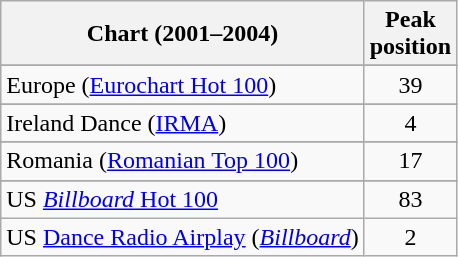<table class="wikitable sortable">
<tr>
<th>Chart (2001–2004)</th>
<th>Peak<br>position</th>
</tr>
<tr>
</tr>
<tr>
</tr>
<tr>
</tr>
<tr>
<td>Europe (<a href='#'>Eurochart Hot 100</a>)</td>
<td align="center">39</td>
</tr>
<tr>
</tr>
<tr>
</tr>
<tr>
<td>Ireland Dance (<a href='#'>IRMA</a>)</td>
<td align="center">4</td>
</tr>
<tr>
</tr>
<tr>
<td>Romania (<a href='#'>Romanian Top 100</a>)</td>
<td align="center">17</td>
</tr>
<tr>
</tr>
<tr>
</tr>
<tr>
</tr>
<tr>
</tr>
<tr>
</tr>
<tr>
<td>US <a href='#'><em>Billboard</em> Hot 100</a></td>
<td align="center">83</td>
</tr>
<tr>
<td>US <a href='#'>Dance Radio Airplay</a> (<em><a href='#'>Billboard</a></em>)</td>
<td align="center">2</td>
</tr>
</table>
